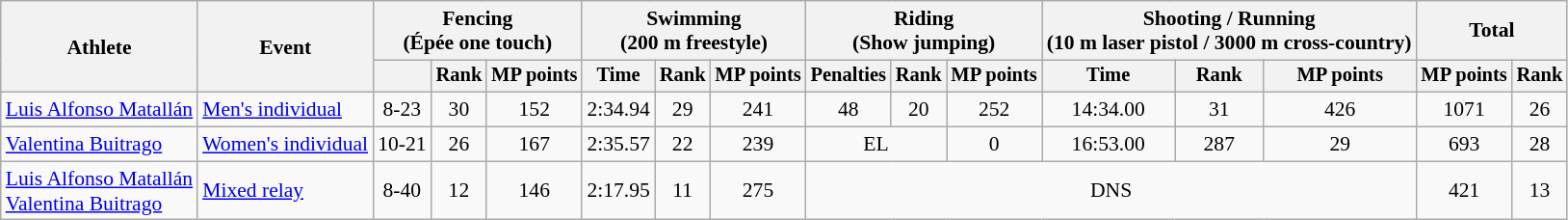<table class=wikitable style=font-size:90%;text-align:center>
<tr>
<th rowspan=2>Athlete</th>
<th rowspan=2>Event</th>
<th colspan=3>Fencing<br><span>(Épée one touch)</span></th>
<th colspan=3>Swimming<br><span>(200 m freestyle)</span></th>
<th colspan=3>Riding<br><span>(Show jumping)</span></th>
<th colspan=3>Shooting / Running<br><span>(10 m laser pistol / 3000 m cross-country)</span></th>
<th colspan=2>Total</th>
</tr>
<tr style=font-size:95%>
<th></th>
<th>Rank</th>
<th>MP points</th>
<th>Time</th>
<th>Rank</th>
<th>MP points</th>
<th>Penalties</th>
<th>Rank</th>
<th>MP points</th>
<th>Time</th>
<th>Rank</th>
<th>MP points</th>
<th>MP points</th>
<th>Rank</th>
</tr>
<tr>
<td align=left><a href='#'>Luis Alfonso Matallán</a></td>
<td align=left><a href='#'>Men's individual</a></td>
<td>8-23</td>
<td>30</td>
<td>152</td>
<td>2:34.94</td>
<td>29</td>
<td>241</td>
<td>48</td>
<td>20</td>
<td>252</td>
<td>14:34.00</td>
<td>31</td>
<td>426</td>
<td>1071</td>
<td>26</td>
</tr>
<tr>
<td align=left><a href='#'>Valentina Buitrago</a></td>
<td align=left><a href='#'>Women's individual</a></td>
<td>10-21</td>
<td>26</td>
<td>167</td>
<td>2:35.57</td>
<td>22</td>
<td>239</td>
<td colspan=2>EL</td>
<td>0</td>
<td>16:53.00</td>
<td>287</td>
<td>29</td>
<td>693</td>
<td>28</td>
</tr>
<tr>
<td align=left><a href='#'>Luis Alfonso Matallán</a><br><a href='#'>Valentina Buitrago</a></td>
<td align=left><a href='#'>Mixed relay</a></td>
<td>8-40</td>
<td>12</td>
<td>146</td>
<td>2:17.95</td>
<td>11</td>
<td>275</td>
<td colspan=6>DNS</td>
<td>421</td>
<td>13</td>
</tr>
</table>
